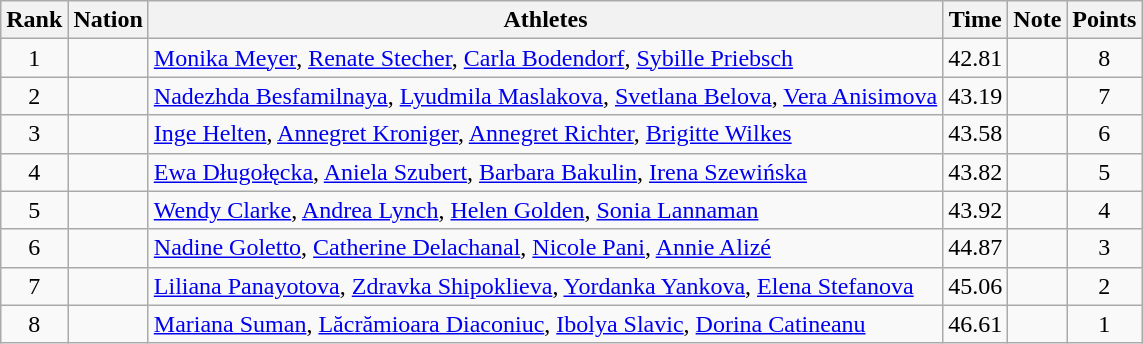<table class="wikitable sortable" style="text-align:center">
<tr>
<th>Rank</th>
<th>Nation</th>
<th>Athletes</th>
<th>Time</th>
<th>Note</th>
<th>Points</th>
</tr>
<tr>
<td>1</td>
<td align=left></td>
<td align=left><a href='#'>Monika Meyer</a>, <a href='#'>Renate Stecher</a>, <a href='#'>Carla Bodendorf</a>, <a href='#'>Sybille Priebsch</a></td>
<td>42.81</td>
<td></td>
<td>8</td>
</tr>
<tr>
<td>2</td>
<td align=left></td>
<td align=left><a href='#'>Nadezhda Besfamilnaya</a>, <a href='#'>Lyudmila Maslakova</a>, <a href='#'>Svetlana Belova</a>, <a href='#'>Vera Anisimova</a></td>
<td>43.19</td>
<td></td>
<td>7</td>
</tr>
<tr>
<td>3</td>
<td align=left></td>
<td align=left><a href='#'>Inge Helten</a>, <a href='#'>Annegret Kroniger</a>, <a href='#'>Annegret Richter</a>, <a href='#'>Brigitte Wilkes</a></td>
<td>43.58</td>
<td></td>
<td>6</td>
</tr>
<tr>
<td>4</td>
<td align=left></td>
<td align=left><a href='#'>Ewa Długołęcka</a>, <a href='#'>Aniela Szubert</a>, <a href='#'>Barbara Bakulin</a>, <a href='#'>Irena Szewińska</a></td>
<td>43.82</td>
<td></td>
<td>5</td>
</tr>
<tr>
<td>5</td>
<td align=left></td>
<td align=left><a href='#'>Wendy Clarke</a>, <a href='#'>Andrea Lynch</a>, <a href='#'>Helen Golden</a>, <a href='#'>Sonia Lannaman</a></td>
<td>43.92</td>
<td></td>
<td>4</td>
</tr>
<tr>
<td>6</td>
<td align=left></td>
<td align=left><a href='#'>Nadine Goletto</a>, <a href='#'>Catherine Delachanal</a>, <a href='#'>Nicole Pani</a>, <a href='#'>Annie Alizé</a></td>
<td>44.87</td>
<td></td>
<td>3</td>
</tr>
<tr>
<td>7</td>
<td align=left></td>
<td align=left><a href='#'>Liliana Panayotova</a>, <a href='#'>Zdravka Shipoklieva</a>, <a href='#'>Yordanka Yankova</a>, <a href='#'>Elena Stefanova</a></td>
<td>45.06</td>
<td></td>
<td>2</td>
</tr>
<tr>
<td>8</td>
<td align=left></td>
<td align=left><a href='#'>Mariana Suman</a>, <a href='#'>Lăcrămioara Diaconiuc</a>, <a href='#'>Ibolya Slavic</a>, <a href='#'>Dorina Catineanu</a></td>
<td>46.61</td>
<td></td>
<td>1</td>
</tr>
</table>
